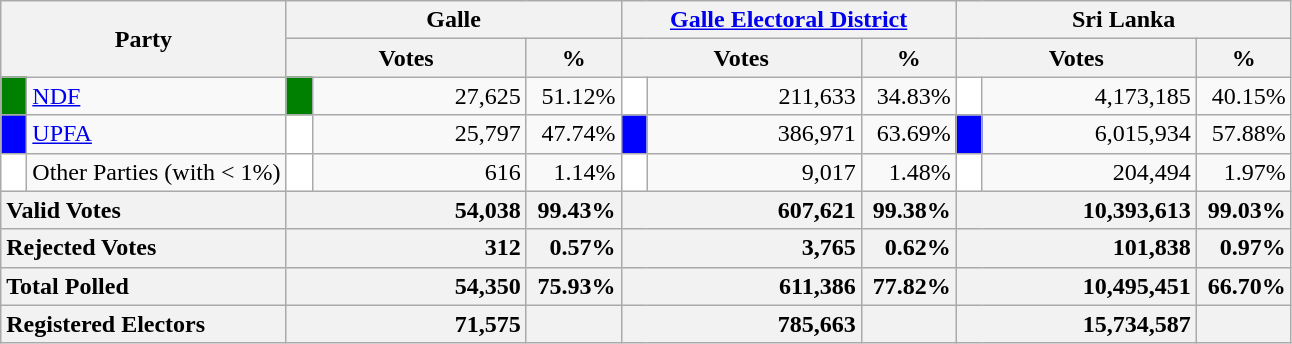<table class="wikitable">
<tr>
<th colspan="2" width="144px"rowspan="2">Party</th>
<th colspan="3" width="216px">Galle</th>
<th colspan="3" width="216px"><a href='#'>Galle Electoral District</a></th>
<th colspan="3" width="216px">Sri Lanka</th>
</tr>
<tr>
<th colspan="2" width="144px">Votes</th>
<th>%</th>
<th colspan="2" width="144px">Votes</th>
<th>%</th>
<th colspan="2" width="144px">Votes</th>
<th>%</th>
</tr>
<tr>
<td style="background-color:green;" width="10px"></td>
<td style="text-align:left;"><a href='#'>NDF</a></td>
<td style="background-color:green;" width="10px"></td>
<td style="text-align:right;">27,625</td>
<td style="text-align:right;">51.12%</td>
<td style="background-color:white;" width="10px"></td>
<td style="text-align:right;">211,633</td>
<td style="text-align:right;">34.83%</td>
<td style="background-color:white;" width="10px"></td>
<td style="text-align:right;">4,173,185</td>
<td style="text-align:right;">40.15%</td>
</tr>
<tr>
<td style="background-color:blue;" width="10px"></td>
<td style="text-align:left;"><a href='#'>UPFA</a></td>
<td style="background-color:white;" width="10px"></td>
<td style="text-align:right;">25,797</td>
<td style="text-align:right;">47.74%</td>
<td style="background-color:blue;" width="10px"></td>
<td style="text-align:right;">386,971</td>
<td style="text-align:right;">63.69%</td>
<td style="background-color:blue;" width="10px"></td>
<td style="text-align:right;">6,015,934</td>
<td style="text-align:right;">57.88%</td>
</tr>
<tr>
<td style="background-color:white;" width="10px"></td>
<td style="text-align:left;">Other Parties (with < 1%)</td>
<td style="background-color:white;" width="10px"></td>
<td style="text-align:right;">616</td>
<td style="text-align:right;">1.14%</td>
<td style="background-color:white;" width="10px"></td>
<td style="text-align:right;">9,017</td>
<td style="text-align:right;">1.48%</td>
<td style="background-color:white;" width="10px"></td>
<td style="text-align:right;">204,494</td>
<td style="text-align:right;">1.97%</td>
</tr>
<tr>
<th colspan="2" width="144px"style="text-align:left;">Valid Votes</th>
<th style="text-align:right;"colspan="2" width="144px">54,038</th>
<th style="text-align:right;">99.43%</th>
<th style="text-align:right;"colspan="2" width="144px">607,621</th>
<th style="text-align:right;">99.38%</th>
<th style="text-align:right;"colspan="2" width="144px">10,393,613</th>
<th style="text-align:right;">99.03%</th>
</tr>
<tr>
<th colspan="2" width="144px"style="text-align:left;">Rejected Votes</th>
<th style="text-align:right;"colspan="2" width="144px">312</th>
<th style="text-align:right;">0.57%</th>
<th style="text-align:right;"colspan="2" width="144px">3,765</th>
<th style="text-align:right;">0.62%</th>
<th style="text-align:right;"colspan="2" width="144px">101,838</th>
<th style="text-align:right;">0.97%</th>
</tr>
<tr>
<th colspan="2" width="144px"style="text-align:left;">Total Polled</th>
<th style="text-align:right;"colspan="2" width="144px">54,350</th>
<th style="text-align:right;">75.93%</th>
<th style="text-align:right;"colspan="2" width="144px">611,386</th>
<th style="text-align:right;">77.82%</th>
<th style="text-align:right;"colspan="2" width="144px">10,495,451</th>
<th style="text-align:right;">66.70%</th>
</tr>
<tr>
<th colspan="2" width="144px"style="text-align:left;">Registered Electors</th>
<th style="text-align:right;"colspan="2" width="144px">71,575</th>
<th></th>
<th style="text-align:right;"colspan="2" width="144px">785,663</th>
<th></th>
<th style="text-align:right;"colspan="2" width="144px">15,734,587</th>
<th></th>
</tr>
</table>
